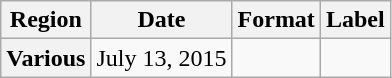<table class="wikitable plainrowheaders">
<tr>
<th scope="col">Region</th>
<th scope="col">Date</th>
<th scope="col">Format</th>
<th scope="col">Label</th>
</tr>
<tr>
<th rowspan="1" scope="row">Various</th>
<td>July 13, 2015</td>
<td rowspan="2"></td>
<td rowspan="2" scope="row"></td>
</tr>
</table>
